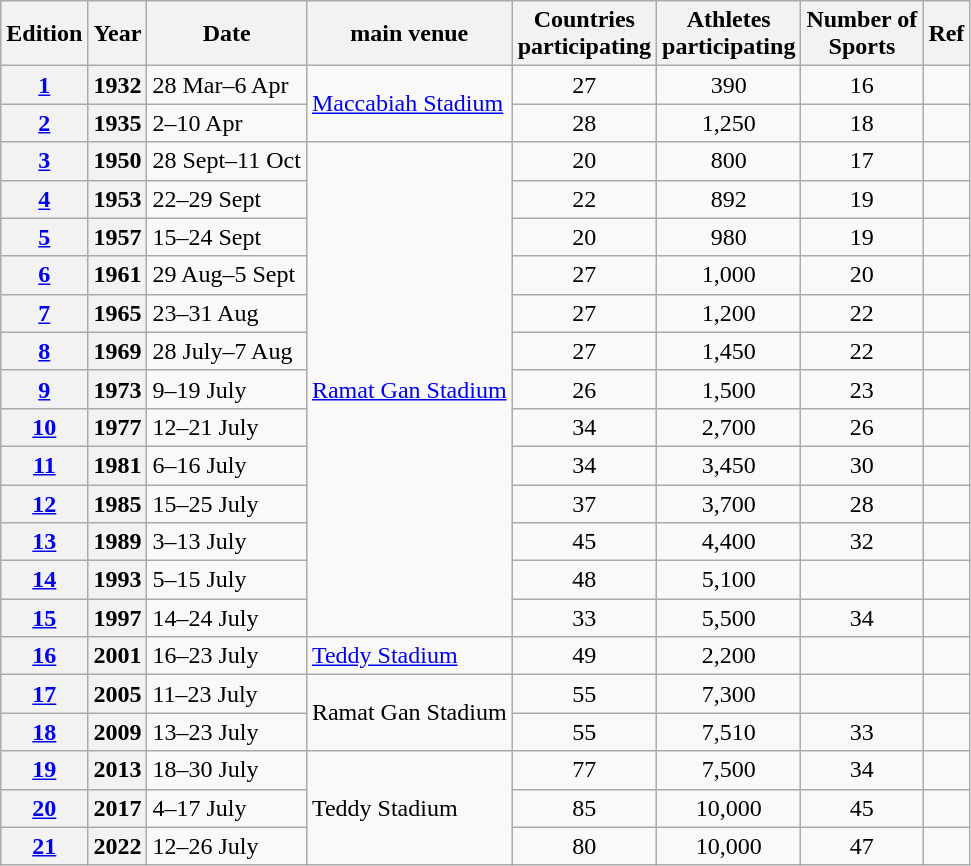<table class="wikitable sortable" style="text-align:center;">
<tr>
<th>Edition</th>
<th>Year</th>
<th>Date</th>
<th>main venue</th>
<th style="text-align:center;">Countries <br> participating</th>
<th>Athletes <br> participating</th>
<th>Number of <br> Sports</th>
<th>Ref</th>
</tr>
<tr>
<th><a href='#'>1</a></th>
<th>1932</th>
<td align=left>28 Mar–6 Apr</td>
<td align=left rowspan=2><a href='#'>Maccabiah Stadium</a></td>
<td>27</td>
<td>390</td>
<td>16</td>
<td></td>
</tr>
<tr>
<th><a href='#'>2</a></th>
<th>1935</th>
<td align=left>2–10 Apr</td>
<td>28</td>
<td>1,250</td>
<td>18</td>
<td></td>
</tr>
<tr>
<th><a href='#'>3</a></th>
<th>1950</th>
<td align=left>28 Sept–11 Oct</td>
<td align=left rowspan=13><a href='#'>Ramat Gan Stadium</a></td>
<td>20</td>
<td>800</td>
<td>17</td>
<td></td>
</tr>
<tr>
<th><a href='#'>4</a></th>
<th>1953</th>
<td align=left>22–29 Sept</td>
<td>22</td>
<td>892</td>
<td>19</td>
<td></td>
</tr>
<tr>
<th><a href='#'>5</a></th>
<th>1957</th>
<td align=left>15–24 Sept</td>
<td>20</td>
<td>980</td>
<td>19</td>
<td></td>
</tr>
<tr>
<th><a href='#'>6</a></th>
<th>1961</th>
<td align=left>29 Aug–5 Sept</td>
<td>27</td>
<td>1,000</td>
<td>20</td>
<td></td>
</tr>
<tr>
<th><a href='#'>7</a></th>
<th>1965</th>
<td align=left>23–31 Aug</td>
<td>27</td>
<td>1,200</td>
<td>22</td>
<td></td>
</tr>
<tr>
<th><a href='#'>8</a></th>
<th>1969</th>
<td align=left>28 July–7 Aug</td>
<td>27</td>
<td>1,450</td>
<td>22</td>
<td></td>
</tr>
<tr>
<th><a href='#'>9</a></th>
<th>1973</th>
<td align=left>9–19 July</td>
<td>26</td>
<td>1,500</td>
<td>23</td>
<td></td>
</tr>
<tr>
<th><a href='#'>10</a></th>
<th>1977</th>
<td align=left>12–21 July</td>
<td>34</td>
<td>2,700</td>
<td>26</td>
<td></td>
</tr>
<tr>
<th><a href='#'>11</a></th>
<th>1981</th>
<td align=left>6–16 July</td>
<td>34</td>
<td>3,450</td>
<td>30</td>
<td></td>
</tr>
<tr>
<th><a href='#'>12</a></th>
<th>1985</th>
<td align=left>15–25 July</td>
<td>37</td>
<td>3,700</td>
<td>28</td>
<td></td>
</tr>
<tr>
<th><a href='#'>13</a></th>
<th>1989</th>
<td align=left>3–13 July</td>
<td>45</td>
<td>4,400</td>
<td>32</td>
<td></td>
</tr>
<tr>
<th><a href='#'>14</a></th>
<th>1993</th>
<td align=left>5–15 July</td>
<td>48</td>
<td>5,100</td>
<td></td>
<td></td>
</tr>
<tr>
<th><a href='#'>15</a></th>
<th>1997</th>
<td align=left>14–24 July</td>
<td>33</td>
<td>5,500</td>
<td>34</td>
<td></td>
</tr>
<tr>
<th><a href='#'>16</a></th>
<th>2001</th>
<td align=left>16–23 July</td>
<td align=left><a href='#'>Teddy Stadium</a></td>
<td>49</td>
<td>2,200</td>
<td></td>
<td></td>
</tr>
<tr>
<th><a href='#'>17</a></th>
<th>2005</th>
<td align=left>11–23 July</td>
<td align=left rowspan=2>Ramat Gan Stadium</td>
<td>55</td>
<td>7,300</td>
<td></td>
<td></td>
</tr>
<tr>
<th><a href='#'>18</a></th>
<th>2009</th>
<td align=left>13–23 July</td>
<td>55</td>
<td>7,510</td>
<td>33</td>
<td></td>
</tr>
<tr>
<th><a href='#'>19</a></th>
<th>2013</th>
<td align=left>18–30 July</td>
<td align=left rowspan=3>Teddy Stadium</td>
<td>77</td>
<td>7,500</td>
<td>34</td>
<td></td>
</tr>
<tr>
<th><a href='#'>20</a></th>
<th>2017</th>
<td align=left>4–17 July</td>
<td>85</td>
<td>10,000</td>
<td>45</td>
<td></td>
</tr>
<tr>
<th><a href='#'>21</a></th>
<th>2022</th>
<td align=left>12–26 July</td>
<td>80</td>
<td>10,000</td>
<td>47</td>
<td></td>
</tr>
</table>
